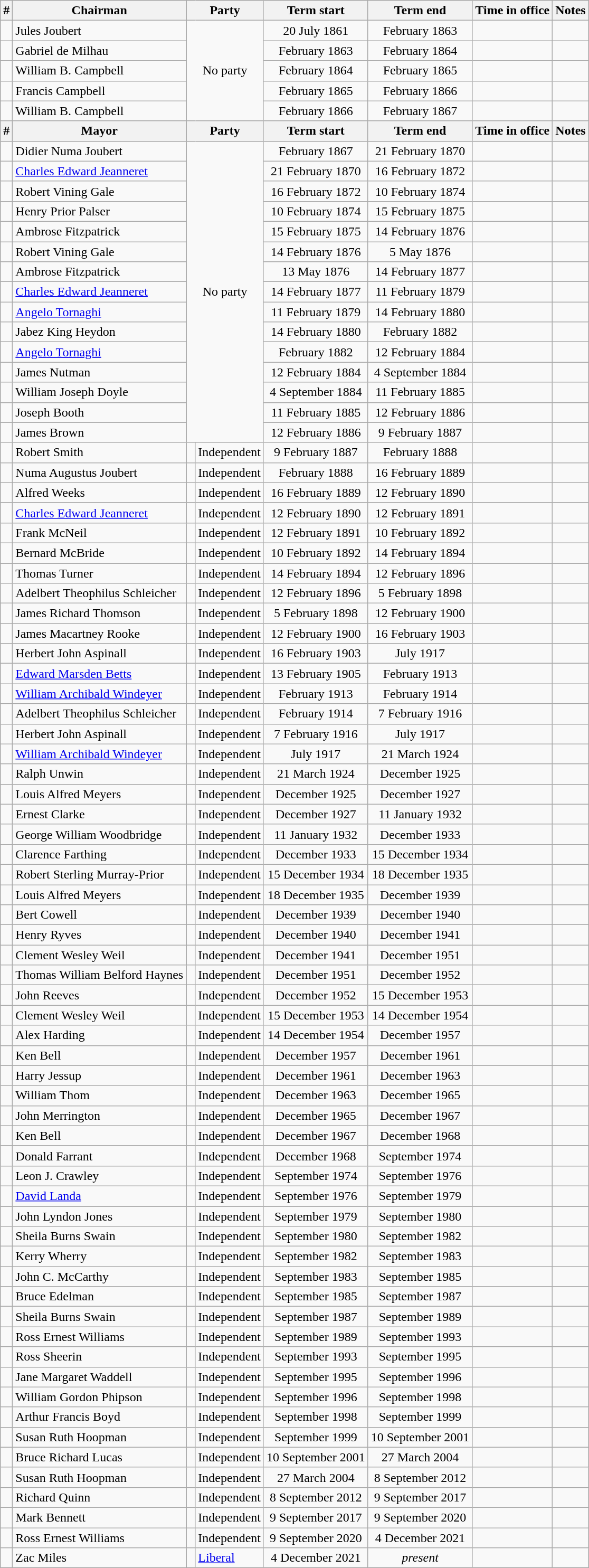<table class="wikitable">
<tr>
<th>#</th>
<th>Chairman</th>
<th colspan=2>Party</th>
<th>Term start</th>
<th>Term end</th>
<th>Time in office</th>
<th>Notes</th>
</tr>
<tr>
<td align=center></td>
<td>Jules Joubert</td>
<td align=center rowspan=5 colspan=2>No party</td>
<td align=center>20 July 1861</td>
<td align=center>February 1863</td>
<td align=right></td>
<td></td>
</tr>
<tr>
<td align=center></td>
<td>Gabriel de Milhau</td>
<td align=center>February 1863</td>
<td align=center>February 1864</td>
<td align=right></td>
<td></td>
</tr>
<tr>
<td align=center></td>
<td>William B. Campbell</td>
<td align=center>February 1864</td>
<td align=center>February 1865</td>
<td align=right></td>
<td></td>
</tr>
<tr>
<td align=center></td>
<td>Francis Campbell</td>
<td align=center>February 1865</td>
<td align=center>February 1866</td>
<td align=right></td>
<td></td>
</tr>
<tr>
<td align=center></td>
<td>William B. Campbell</td>
<td align=center>February 1866</td>
<td align=center>February 1867</td>
<td align=right></td>
<td></td>
</tr>
<tr>
<th>#</th>
<th>Mayor</th>
<th colspan=2>Party</th>
<th>Term start</th>
<th>Term end</th>
<th>Time in office</th>
<th>Notes</th>
</tr>
<tr>
<td align=center></td>
<td>Didier Numa Joubert</td>
<td align=center rowspan=15 colspan=2>No party</td>
<td align=center>February 1867</td>
<td align=center>21 February 1870</td>
<td align=right></td>
<td></td>
</tr>
<tr>
<td align=center></td>
<td><a href='#'>Charles Edward Jeanneret</a></td>
<td align=center>21 February 1870</td>
<td align=center>16 February 1872</td>
<td align=right></td>
<td></td>
</tr>
<tr>
<td align=center></td>
<td>Robert Vining Gale</td>
<td align=center>16 February 1872</td>
<td align=center>10 February 1874</td>
<td align=right></td>
<td></td>
</tr>
<tr>
<td align=center></td>
<td>Henry Prior Palser</td>
<td align=center>10 February 1874</td>
<td align=center>15 February 1875</td>
<td align=right></td>
<td></td>
</tr>
<tr>
<td align=center></td>
<td>Ambrose Fitzpatrick</td>
<td align=center>15 February 1875</td>
<td align=center>14 February 1876</td>
<td align=right></td>
<td></td>
</tr>
<tr>
<td align=center></td>
<td>Robert Vining Gale</td>
<td align=center>14 February 1876</td>
<td align=center>5 May 1876</td>
<td align=right></td>
<td></td>
</tr>
<tr>
<td align=center></td>
<td>Ambrose Fitzpatrick</td>
<td align=center>13 May 1876</td>
<td align=center>14 February 1877</td>
<td align=right></td>
<td></td>
</tr>
<tr>
<td align=center></td>
<td><a href='#'>Charles Edward Jeanneret</a></td>
<td align=center>14 February 1877</td>
<td align=center>11 February 1879</td>
<td align=right></td>
<td></td>
</tr>
<tr>
<td align=center></td>
<td><a href='#'>Angelo Tornaghi</a></td>
<td align=center>11 February 1879</td>
<td align=center>14 February 1880</td>
<td align=right></td>
<td></td>
</tr>
<tr>
<td align=center></td>
<td>Jabez King Heydon</td>
<td align=center>14 February 1880</td>
<td align=center>February 1882</td>
<td align=right></td>
<td></td>
</tr>
<tr>
<td align=center></td>
<td><a href='#'>Angelo Tornaghi</a></td>
<td align=center>February 1882</td>
<td align=center>12 February 1884</td>
<td align=right></td>
<td></td>
</tr>
<tr>
<td align=center></td>
<td>James Nutman</td>
<td align=center>12 February 1884</td>
<td align=center>4 September 1884</td>
<td align=right></td>
<td></td>
</tr>
<tr>
<td align=center></td>
<td>William Joseph Doyle</td>
<td align=center>4 September 1884</td>
<td align=center>11 February 1885</td>
<td align=right></td>
<td></td>
</tr>
<tr>
<td align=center></td>
<td>Joseph Booth</td>
<td align=center>11 February 1885</td>
<td align=center>12 February 1886</td>
<td align=right></td>
<td></td>
</tr>
<tr>
<td align=center></td>
<td>James Brown</td>
<td align=center>12 February 1886</td>
<td align=center>9 February 1887</td>
<td align=right></td>
<td></td>
</tr>
<tr>
<td align=center></td>
<td>Robert Smith</td>
<td> </td>
<td>Independent</td>
<td align=center>9 February 1887</td>
<td align=center>February 1888</td>
<td align=right></td>
<td></td>
</tr>
<tr>
<td align=center></td>
<td>Numa Augustus Joubert</td>
<td> </td>
<td>Independent</td>
<td align=center>February 1888</td>
<td align=center>16 February 1889</td>
<td align=right></td>
<td></td>
</tr>
<tr>
<td align=center></td>
<td>Alfred Weeks</td>
<td> </td>
<td>Independent</td>
<td align=center>16 February 1889</td>
<td align=center>12 February 1890</td>
<td align=right></td>
<td></td>
</tr>
<tr>
<td align=center></td>
<td><a href='#'>Charles Edward Jeanneret</a></td>
<td> </td>
<td>Independent</td>
<td align=center>12 February 1890</td>
<td align=center>12 February 1891</td>
<td align=right></td>
<td></td>
</tr>
<tr>
<td align=center></td>
<td>Frank McNeil</td>
<td> </td>
<td>Independent</td>
<td align=center>12 February 1891</td>
<td align=center>10 February 1892</td>
<td align=right></td>
<td></td>
</tr>
<tr>
<td align=center></td>
<td>Bernard McBride</td>
<td> </td>
<td>Independent</td>
<td align=center>10 February 1892</td>
<td align=center>14 February 1894</td>
<td align=right></td>
<td></td>
</tr>
<tr>
<td align=center></td>
<td>Thomas Turner</td>
<td> </td>
<td>Independent</td>
<td align=center>14 February 1894</td>
<td align=center>12 February 1896</td>
<td align=right></td>
<td></td>
</tr>
<tr>
<td align=center></td>
<td>Adelbert Theophilus Schleicher</td>
<td> </td>
<td>Independent</td>
<td align=center>12 February 1896</td>
<td align=center>5 February 1898</td>
<td align=right></td>
<td></td>
</tr>
<tr>
<td align=center></td>
<td>James Richard Thomson</td>
<td> </td>
<td>Independent</td>
<td align=center>5 February 1898</td>
<td align=center>12 February 1900</td>
<td align=right></td>
<td></td>
</tr>
<tr>
<td align=center></td>
<td>James Macartney Rooke</td>
<td> </td>
<td>Independent</td>
<td align=center>12 February 1900</td>
<td align=center>16 February 1903</td>
<td align=right></td>
<td></td>
</tr>
<tr>
<td align=center></td>
<td>Herbert John Aspinall</td>
<td> </td>
<td>Independent</td>
<td align=center>16 February 1903</td>
<td align=center>July 1917</td>
<td align=right></td>
<td></td>
</tr>
<tr>
<td align=center></td>
<td><a href='#'>Edward Marsden Betts</a></td>
<td> </td>
<td>Independent</td>
<td align=center>13 February 1905</td>
<td align=center>February 1913</td>
<td align=right></td>
<td></td>
</tr>
<tr>
<td align=center></td>
<td><a href='#'>William Archibald Windeyer</a></td>
<td> </td>
<td>Independent</td>
<td align=center>February 1913</td>
<td align=center>February 1914</td>
<td align=right></td>
<td></td>
</tr>
<tr>
<td align=center></td>
<td>Adelbert Theophilus Schleicher</td>
<td> </td>
<td>Independent</td>
<td align=center>February 1914</td>
<td align=center>7 February 1916</td>
<td align=right></td>
<td></td>
</tr>
<tr>
<td align=center></td>
<td>Herbert John Aspinall</td>
<td> </td>
<td>Independent</td>
<td align=center>7 February 1916</td>
<td align=center>July 1917</td>
<td align=right></td>
<td></td>
</tr>
<tr>
<td align=center></td>
<td><a href='#'>William Archibald Windeyer</a> </td>
<td> </td>
<td>Independent</td>
<td align=center>July 1917</td>
<td align=center>21 March 1924</td>
<td align=right></td>
<td></td>
</tr>
<tr>
<td align=center></td>
<td>Ralph Unwin</td>
<td> </td>
<td>Independent</td>
<td align=center>21 March 1924</td>
<td align=center>December 1925</td>
<td align=right></td>
<td></td>
</tr>
<tr>
<td align=center></td>
<td>Louis Alfred Meyers</td>
<td> </td>
<td>Independent</td>
<td align=center>December 1925</td>
<td align=center>December 1927</td>
<td align=right></td>
<td></td>
</tr>
<tr>
<td align=center></td>
<td>Ernest Clarke</td>
<td> </td>
<td>Independent</td>
<td align=center>December 1927</td>
<td align=center>11 January 1932</td>
<td align=right></td>
<td></td>
</tr>
<tr>
<td align=center></td>
<td>George William Woodbridge</td>
<td> </td>
<td>Independent</td>
<td align=center>11 January 1932</td>
<td align=center>December 1933</td>
<td align=right></td>
<td></td>
</tr>
<tr>
<td align=center></td>
<td>Clarence Farthing</td>
<td> </td>
<td>Independent</td>
<td align=center>December 1933</td>
<td align=center>15 December 1934</td>
<td align=right></td>
<td></td>
</tr>
<tr>
<td align=center></td>
<td>Robert Sterling Murray-Prior</td>
<td> </td>
<td>Independent</td>
<td align=center>15 December 1934</td>
<td align=center>18 December 1935</td>
<td align=right></td>
<td></td>
</tr>
<tr>
<td align=center></td>
<td>Louis Alfred Meyers</td>
<td> </td>
<td>Independent</td>
<td align=center>18 December 1935</td>
<td align=center>December 1939</td>
<td align=right></td>
<td></td>
</tr>
<tr>
<td align=center></td>
<td>Bert Cowell</td>
<td> </td>
<td>Independent</td>
<td align=center>December 1939</td>
<td align=center>December 1940</td>
<td align=right></td>
<td></td>
</tr>
<tr>
<td align=center></td>
<td>Henry Ryves</td>
<td> </td>
<td>Independent</td>
<td align=center>December 1940</td>
<td align=center>December 1941</td>
<td align=right></td>
<td></td>
</tr>
<tr>
<td align=center></td>
<td>Clement Wesley Weil</td>
<td> </td>
<td>Independent</td>
<td align=center>December 1941</td>
<td align=center>December 1951</td>
<td align=right></td>
<td></td>
</tr>
<tr>
<td align=center></td>
<td>Thomas William Belford Haynes</td>
<td> </td>
<td>Independent</td>
<td align=center>December 1951</td>
<td align=center>December 1952</td>
<td align=right></td>
<td></td>
</tr>
<tr>
<td align=center></td>
<td>John Reeves</td>
<td> </td>
<td>Independent</td>
<td align=center>December 1952</td>
<td align=center>15 December 1953</td>
<td align=right></td>
<td></td>
</tr>
<tr>
<td align=center></td>
<td>Clement Wesley Weil</td>
<td> </td>
<td>Independent</td>
<td align=center>15 December 1953</td>
<td align=center>14 December 1954</td>
<td align=right></td>
<td></td>
</tr>
<tr>
<td align=center></td>
<td>Alex Harding</td>
<td> </td>
<td>Independent</td>
<td align=center>14 December 1954</td>
<td align=center>December 1957</td>
<td align=right></td>
<td></td>
</tr>
<tr>
<td align=center></td>
<td>Ken Bell</td>
<td> </td>
<td>Independent</td>
<td align=center>December 1957</td>
<td align=center>December 1961</td>
<td align=right></td>
<td></td>
</tr>
<tr>
<td align=center></td>
<td>Harry Jessup</td>
<td> </td>
<td>Independent</td>
<td align=center>December 1961</td>
<td align=center>December 1963</td>
<td align=right></td>
<td></td>
</tr>
<tr>
<td align=center></td>
<td>William Thom</td>
<td> </td>
<td>Independent</td>
<td align=center>December 1963</td>
<td align=center>December 1965</td>
<td align=right></td>
<td></td>
</tr>
<tr>
<td align=center></td>
<td>John Merrington</td>
<td> </td>
<td>Independent</td>
<td align=center>December 1965</td>
<td align=center>December 1967</td>
<td align=right></td>
<td></td>
</tr>
<tr>
<td align=center></td>
<td>Ken Bell</td>
<td> </td>
<td>Independent</td>
<td align=center>December 1967</td>
<td align=center>December 1968</td>
<td align=right></td>
<td></td>
</tr>
<tr>
<td align=center></td>
<td>Donald Farrant</td>
<td> </td>
<td>Independent</td>
<td align=center>December 1968</td>
<td align=center>September 1974</td>
<td align=right></td>
<td></td>
</tr>
<tr>
<td align=center></td>
<td>Leon J. Crawley</td>
<td> </td>
<td>Independent</td>
<td align=center>September 1974</td>
<td align=center>September 1976</td>
<td align=right></td>
<td></td>
</tr>
<tr>
<td align=center></td>
<td><a href='#'>David Landa</a> </td>
<td> </td>
<td>Independent</td>
<td align=center>September 1976</td>
<td align=center>September 1979</td>
<td align=right></td>
<td></td>
</tr>
<tr>
<td align=center></td>
<td>John Lyndon Jones</td>
<td> </td>
<td>Independent</td>
<td align=center>September 1979</td>
<td align=center>September 1980</td>
<td align=right></td>
<td></td>
</tr>
<tr>
<td align=center></td>
<td>Sheila Burns Swain</td>
<td> </td>
<td>Independent</td>
<td align=center>September 1980</td>
<td align=center>September 1982</td>
<td align=right></td>
<td></td>
</tr>
<tr>
<td align=center></td>
<td>Kerry Wherry</td>
<td> </td>
<td>Independent</td>
<td align=center>September 1982</td>
<td align=center>September 1983</td>
<td align=right></td>
<td></td>
</tr>
<tr>
<td align=center></td>
<td>John C. McCarthy</td>
<td> </td>
<td>Independent</td>
<td align=center>September 1983</td>
<td align=center>September 1985</td>
<td align=right></td>
<td></td>
</tr>
<tr>
<td align=center></td>
<td>Bruce Edelman</td>
<td> </td>
<td>Independent</td>
<td align=center>September 1985</td>
<td align=center>September 1987</td>
<td align=right></td>
<td></td>
</tr>
<tr>
<td align=center></td>
<td>Sheila Burns Swain </td>
<td> </td>
<td>Independent</td>
<td align=center>September 1987</td>
<td align=center>September 1989</td>
<td align=right></td>
<td></td>
</tr>
<tr>
<td align=center></td>
<td>Ross Ernest Williams</td>
<td> </td>
<td>Independent</td>
<td align=center>September 1989</td>
<td align=center>September 1993</td>
<td align=right></td>
<td></td>
</tr>
<tr>
<td align=center></td>
<td>Ross Sheerin</td>
<td> </td>
<td>Independent</td>
<td align=center>September 1993</td>
<td align=center>September 1995</td>
<td align=right></td>
<td></td>
</tr>
<tr>
<td align=center></td>
<td>Jane Margaret Waddell</td>
<td> </td>
<td>Independent</td>
<td align=center>September 1995</td>
<td align=center>September 1996</td>
<td align=right></td>
<td></td>
</tr>
<tr>
<td align=center></td>
<td>William Gordon Phipson </td>
<td> </td>
<td>Independent</td>
<td align=center>September 1996</td>
<td align=center>September 1998</td>
<td align=right></td>
<td></td>
</tr>
<tr>
<td align=center></td>
<td>Arthur Francis Boyd</td>
<td> </td>
<td>Independent</td>
<td align=center>September 1998</td>
<td align=center>September 1999</td>
<td align=right></td>
<td></td>
</tr>
<tr>
<td align=center></td>
<td>Susan Ruth Hoopman</td>
<td> </td>
<td>Independent</td>
<td align=center>September 1999</td>
<td align=center>10 September 2001</td>
<td align=right></td>
<td></td>
</tr>
<tr>
<td align=center></td>
<td>Bruce Richard Lucas</td>
<td> </td>
<td>Independent</td>
<td align=center>10 September 2001</td>
<td align=center>27 March 2004</td>
<td align=right></td>
<td></td>
</tr>
<tr>
<td align=center></td>
<td>Susan Ruth Hoopman </td>
<td> </td>
<td>Independent</td>
<td align=center>27 March 2004</td>
<td align=center>8 September 2012</td>
<td align=right></td>
<td></td>
</tr>
<tr>
<td align=center></td>
<td>Richard Quinn</td>
<td> </td>
<td>Independent</td>
<td align=center>8 September 2012</td>
<td align=center>9 September 2017</td>
<td align=right></td>
<td></td>
</tr>
<tr>
<td align=center></td>
<td>Mark Bennett</td>
<td> </td>
<td>Independent</td>
<td align=center>9 September 2017</td>
<td align=center>9 September 2020</td>
<td align=right></td>
<td></td>
</tr>
<tr>
<td align=center></td>
<td>Ross Ernest Williams</td>
<td> </td>
<td>Independent</td>
<td align=center>9 September 2020</td>
<td align=center>4 December 2021</td>
<td align=right></td>
<td></td>
</tr>
<tr>
<td align=center></td>
<td>Zac Miles</td>
<td> </td>
<td><a href='#'>Liberal</a></td>
<td align=center>4 December 2021</td>
<td align=center><em>present</em></td>
<td align=right></td>
<td></td>
</tr>
</table>
